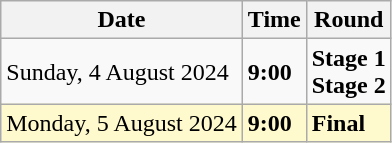<table class="wikitable">
<tr>
<th>Date</th>
<th>Time</th>
<th>Round</th>
</tr>
<tr>
<td>Sunday, 4 August 2024</td>
<td><strong>9:00</strong></td>
<td><strong>Stage 1</strong><br><strong>Stage 2</strong></td>
</tr>
<tr style=background:lemonchiffon>
<td>Monday, 5 August 2024</td>
<td><strong>9:00</strong></td>
<td><strong>Final</strong></td>
</tr>
</table>
